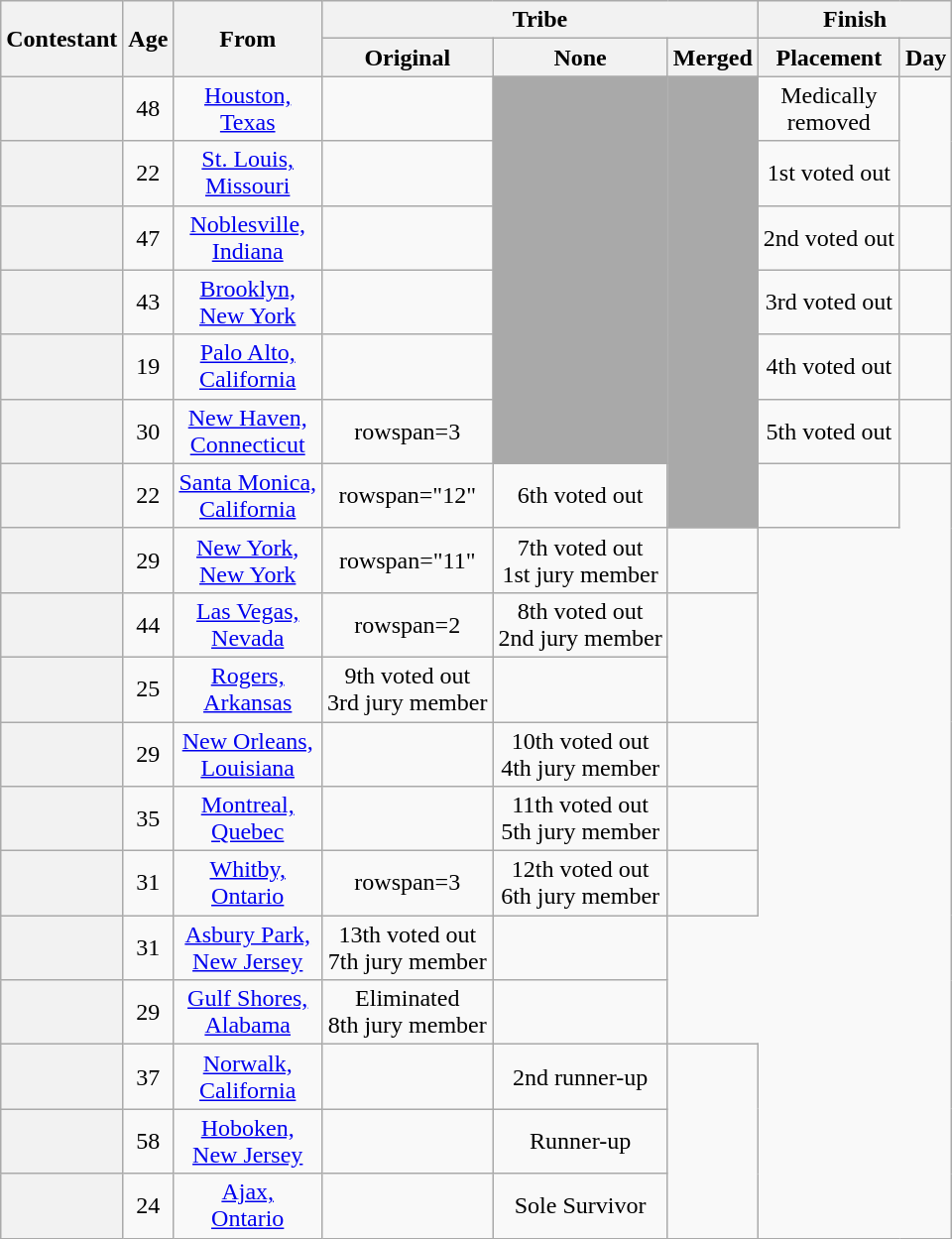<table class="wikitable sortable" style="text-align:center;">
<tr>
<th rowspan="2" scope="col">Contestant</th>
<th rowspan="2" scope="col">Age</th>
<th rowspan="2" scope="col" class=unsortable>From</th>
<th colspan="3" scope="colgroup">Tribe</th>
<th colspan="2" scope="colgroup">Finish</th>
</tr>
<tr>
<th scope="col">Original</th>
<th scope="col" class=unsortable>None</th>
<th scope="col" class=unsortable>Merged</th>
<th scope="col" class=unsortable>Placement</th>
<th scope="col" class=unsortable>Day</th>
</tr>
<tr>
<th scope="row" style=text-align:left></th>
<td>48</td>
<td><a href='#'>Houston,<br>Texas</a></td>
<td></td>
<td rowspan="6" bgcolor="darkgray"></td>
<td rowspan="7" bgcolor="darkgray"></td>
<td>Medically<br>removed</td>
<td rowspan="2"></td>
</tr>
<tr>
<th scope="row" style=text-align:left></th>
<td>22</td>
<td><a href='#'>St. Louis,<br>Missouri</a></td>
<td></td>
<td>1st voted out</td>
</tr>
<tr>
<th scope="row" style=text-align:left></th>
<td>47</td>
<td><a href='#'>Noblesville,<br>Indiana</a></td>
<td></td>
<td>2nd voted out</td>
<td></td>
</tr>
<tr>
<th scope="row" style=text-align:left></th>
<td>43</td>
<td><a href='#'>Brooklyn,<br>New York</a></td>
<td></td>
<td>3rd voted out</td>
<td></td>
</tr>
<tr>
<th scope="row" style=text-align:left></th>
<td>19</td>
<td><a href='#'>Palo Alto,<br>California</a></td>
<td></td>
<td>4th voted out</td>
<td></td>
</tr>
<tr>
<th scope="row" style=text-align:left></th>
<td>30</td>
<td><a href='#'>New Haven,<br>Connecticut</a></td>
<td>rowspan=3 </td>
<td>5th voted out</td>
<td></td>
</tr>
<tr>
<th scope="row" style=text-align:left></th>
<td>22</td>
<td><a href='#'>Santa Monica,<br>California</a></td>
<td>rowspan="12" </td>
<td>6th voted out</td>
<td></td>
</tr>
<tr>
<th scope="row" style=text-align:left></th>
<td>29</td>
<td><a href='#'>New York,<br>New York</a></td>
<td>rowspan="11" </td>
<td>7th voted out<br>1st jury member</td>
<td></td>
</tr>
<tr>
<th scope="row" style=text-align:left></th>
<td>44</td>
<td><a href='#'>Las Vegas,<br>Nevada</a></td>
<td>rowspan=2 </td>
<td>8th voted out<br>2nd jury member</td>
<td rowspan="2"></td>
</tr>
<tr>
<th scope="row" style=text-align:left></th>
<td>25</td>
<td><a href='#'>Rogers,<br>Arkansas</a></td>
<td>9th voted out<br>3rd jury member</td>
</tr>
<tr>
<th scope="row" style="text-align:left"></th>
<td>29</td>
<td><a href='#'>New Orleans,<br>Louisiana</a></td>
<td></td>
<td>10th voted out<br>4th jury member</td>
<td></td>
</tr>
<tr>
<th scope="row" style=text-align:left></th>
<td>35</td>
<td><a href='#'>Montreal,<br>Quebec</a></td>
<td></td>
<td>11th voted out<br>5th jury member</td>
<td></td>
</tr>
<tr>
<th scope="row" style=text-align:left></th>
<td>31</td>
<td><a href='#'>Whitby,<br>Ontario</a></td>
<td>rowspan=3 </td>
<td>12th voted out<br>6th jury member</td>
<td></td>
</tr>
<tr>
<th scope="row" style=text-align:left></th>
<td>31</td>
<td><a href='#'>Asbury Park,<br>New Jersey</a></td>
<td>13th voted out<br>7th jury member</td>
<td></td>
</tr>
<tr>
<th scope="row" style=text-align:left></th>
<td>29</td>
<td><a href='#'>Gulf Shores,<br>Alabama</a></td>
<td>Eliminated<br>8th jury member</td>
<td></td>
</tr>
<tr>
<th scope="row" style="text-align:left"></th>
<td>37</td>
<td><a href='#'>Norwalk,<br>California</a></td>
<td></td>
<td>2nd runner-up</td>
<td rowspan="3"></td>
</tr>
<tr>
<th scope="row" style="text-align:left"></th>
<td>58</td>
<td><a href='#'>Hoboken,<br>New Jersey</a></td>
<td></td>
<td>Runner-up</td>
</tr>
<tr>
<th scope="row" style="text-align:left"></th>
<td>24</td>
<td><a href='#'>Ajax,<br>Ontario</a></td>
<td></td>
<td>Sole Survivor</td>
</tr>
</table>
